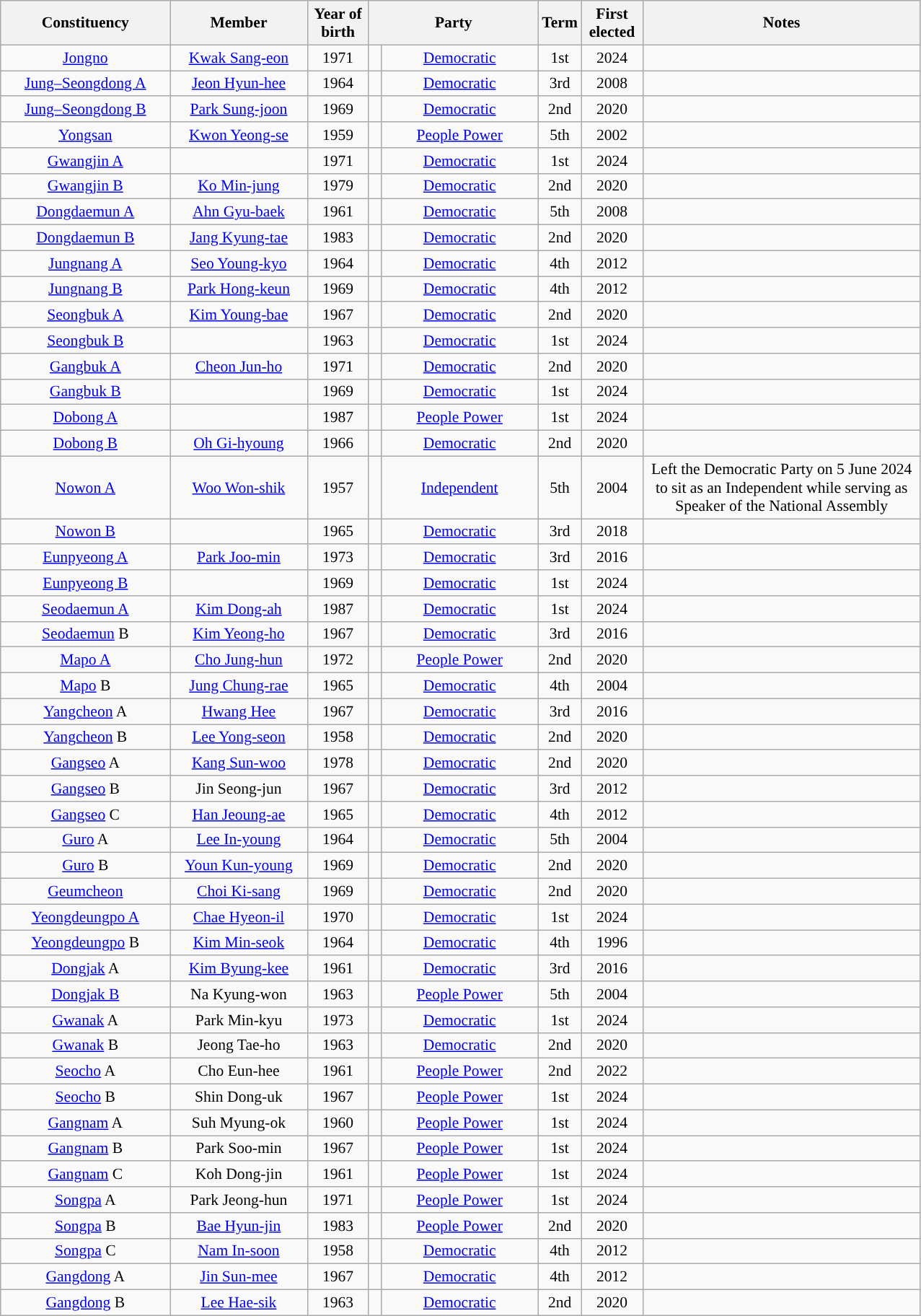<table class="wikitable sortable" style="font-size:90%; text-align:center">
<tr>
<th scope="col" style="width:150px;">Constituency</th>
<th scope="col" style="width:120px;">Member</th>
<th scope="col" style="width:50px;">Year of birth</th>
<th scope="col" style="width:150px;" colspan="2">Party</th>
<th scope="col" style="width:20px;">Term</th>
<th scope="col" style="width:50px;">First elected</th>
<th scope="col" style="width:250px;" class="unsortable">Notes</th>
</tr>
<tr>
<td><a href='#'>Jongno</a></td>
<td><a href='#'>Kwak Sang-eon</a></td>
<td>1971</td>
<td scope="row" style="background-color:"></td>
<td><a href='#'>Democratic</a></td>
<td>1st</td>
<td>2024</td>
<td></td>
</tr>
<tr>
<td><a href='#'>Jung–Seongdong A</a></td>
<td><a href='#'>Jeon Hyun-hee</a></td>
<td>1964</td>
<td scope="row" style="background-color:"></td>
<td><a href='#'>Democratic</a></td>
<td>3rd</td>
<td>2008</td>
<td></td>
</tr>
<tr>
<td><a href='#'>Jung–Seongdong B</a></td>
<td><a href='#'>Park Sung-joon</a></td>
<td>1969</td>
<td scope="row" style="background-color:"></td>
<td><a href='#'>Democratic</a></td>
<td>2nd</td>
<td>2020</td>
<td></td>
</tr>
<tr>
<td><a href='#'>Yongsan</a></td>
<td><a href='#'>Kwon Yeong-se</a></td>
<td>1959</td>
<td scope="row" style="background-color:"></td>
<td><a href='#'>People Power</a></td>
<td>5th</td>
<td>2002</td>
<td></td>
</tr>
<tr>
<td><a href='#'>Gwangjin A</a></td>
<td></td>
<td>1971</td>
<td scope="row" style="background-color:"></td>
<td><a href='#'>Democratic</a></td>
<td>1st</td>
<td>2024</td>
<td></td>
</tr>
<tr>
<td><a href='#'>Gwangjin B</a></td>
<td><a href='#'>Ko Min-jung</a></td>
<td>1979</td>
<td scope="row" style="background-color:"></td>
<td><a href='#'>Democratic</a></td>
<td>2nd</td>
<td>2020</td>
<td></td>
</tr>
<tr>
<td><a href='#'>Dongdaemun A</a></td>
<td><a href='#'>Ahn Gyu-baek</a></td>
<td>1961</td>
<td scope="row" style="background-color:"></td>
<td><a href='#'>Democratic</a></td>
<td>5th</td>
<td>2008</td>
<td></td>
</tr>
<tr>
<td><a href='#'>Dongdaemun B</a></td>
<td><a href='#'>Jang Kyung-tae</a></td>
<td>1983</td>
<td scope="row" style="background-color:"></td>
<td><a href='#'>Democratic</a></td>
<td>2nd</td>
<td>2020</td>
<td></td>
</tr>
<tr>
<td><a href='#'>Jungnang A</a></td>
<td><a href='#'>Seo Young-kyo</a></td>
<td>1964</td>
<td scope="row" style="background-color:"></td>
<td><a href='#'>Democratic</a></td>
<td>4th</td>
<td>2012</td>
<td></td>
</tr>
<tr>
<td><a href='#'>Jungnang B</a></td>
<td><a href='#'>Park Hong-keun</a></td>
<td>1969</td>
<td scope="row" style="background-color:"></td>
<td><a href='#'>Democratic</a></td>
<td>4th</td>
<td>2012</td>
<td></td>
</tr>
<tr>
<td><a href='#'>Seongbuk A</a></td>
<td><a href='#'>Kim Young-bae</a></td>
<td>1967</td>
<td scope="row" style="background-color:"></td>
<td><a href='#'>Democratic</a></td>
<td>2nd</td>
<td>2020</td>
<td></td>
</tr>
<tr>
<td><a href='#'>Seongbuk B</a></td>
<td></td>
<td>1963</td>
<td scope="row" style="background-color:"></td>
<td><a href='#'>Democratic</a></td>
<td>1st</td>
<td>2024</td>
</tr>
<tr>
<td><a href='#'>Gangbuk A</a></td>
<td><a href='#'>Cheon Jun-ho</a></td>
<td>1971</td>
<td scope="row" style="background-color:"></td>
<td><a href='#'>Democratic</a></td>
<td>2nd</td>
<td>2020</td>
<td></td>
</tr>
<tr>
<td><a href='#'>Gangbuk B</a></td>
<td></td>
<td>1969</td>
<td scope="row" style="background-color:"></td>
<td><a href='#'>Democratic</a></td>
<td>1st</td>
<td>2024</td>
<td></td>
</tr>
<tr>
<td><a href='#'>Dobong A</a></td>
<td></td>
<td>1987</td>
<td scope="row" style="background-color:"></td>
<td><a href='#'>People Power</a></td>
<td>1st</td>
<td>2024</td>
<td></td>
</tr>
<tr>
<td><a href='#'>Dobong B</a></td>
<td><a href='#'>Oh Gi-hyoung</a></td>
<td>1966</td>
<td scope="row" style="background-color:"></td>
<td><a href='#'>Democratic</a></td>
<td>2nd</td>
<td>2020</td>
<td></td>
</tr>
<tr>
<td><a href='#'>Nowon A</a></td>
<td><a href='#'>Woo Won-shik</a></td>
<td>1957</td>
<td scope="row" style="background-color:"></td>
<td><a href='#'>Independent</a></td>
<td>5th</td>
<td>2004</td>
<td>Left the Democratic Party on 5 June 2024 to sit as an Independent while serving as Speaker of the National Assembly</td>
</tr>
<tr>
<td><a href='#'>Nowon B</a></td>
<td></td>
<td>1965</td>
<td scope="row" style="background-color:"></td>
<td><a href='#'>Democratic</a></td>
<td>3rd</td>
<td>2018</td>
<td></td>
</tr>
<tr>
<td><a href='#'>Eunpyeong A</a></td>
<td><a href='#'>Park Joo-min</a></td>
<td>1973</td>
<td scope="row" style="background-color:"></td>
<td><a href='#'>Democratic</a></td>
<td>3rd</td>
<td>2016</td>
<td></td>
</tr>
<tr>
<td><a href='#'>Eunpyeong B</a></td>
<td></td>
<td>1969</td>
<td scope="row" style="background-color:"></td>
<td><a href='#'>Democratic</a></td>
<td>1st</td>
<td>2024</td>
<td></td>
</tr>
<tr>
<td><a href='#'>Seodaemun A</a></td>
<td><a href='#'>Kim Dong-ah</a></td>
<td>1987</td>
<td scope="row" style="background-color:"></td>
<td><a href='#'>Democratic</a></td>
<td>1st</td>
<td>2024</td>
<td></td>
</tr>
<tr>
<td><a href='#'>Seodaemun</a> B</td>
<td><a href='#'>Kim Yeong-ho</a></td>
<td>1967</td>
<td scope="row" style="background-color:"></td>
<td><a href='#'>Democratic</a></td>
<td>3rd</td>
<td>2016</td>
<td></td>
</tr>
<tr>
<td><a href='#'>Mapo A</a></td>
<td><a href='#'>Cho Jung-hun</a></td>
<td>1972</td>
<td scope="row" style="background-color:"></td>
<td><a href='#'>People Power</a></td>
<td>2nd</td>
<td>2020</td>
<td></td>
</tr>
<tr>
<td><a href='#'>Mapo</a> B</td>
<td><a href='#'>Jung Chung-rae</a></td>
<td>1965</td>
<td scope="row" style="background-color:"></td>
<td><a href='#'>Democratic</a></td>
<td>4th</td>
<td>2004</td>
<td></td>
</tr>
<tr>
<td><a href='#'>Yangcheon</a> A</td>
<td><a href='#'>Hwang Hee</a></td>
<td>1967</td>
<td scope="row" style="background-color:"></td>
<td><a href='#'>Democratic</a></td>
<td>3rd</td>
<td>2016</td>
<td></td>
</tr>
<tr>
<td><a href='#'>Yangcheon</a> B</td>
<td><a href='#'>Lee Yong-seon</a></td>
<td>1958</td>
<td scope="row" style="background-color:"></td>
<td><a href='#'>Democratic</a></td>
<td>2nd</td>
<td>2020</td>
<td></td>
</tr>
<tr>
<td><a href='#'>Gangseo</a> A</td>
<td><a href='#'>Kang Sun-woo</a></td>
<td>1978</td>
<td scope="row" style="background-color:"></td>
<td><a href='#'>Democratic</a></td>
<td>2nd</td>
<td>2020</td>
<td></td>
</tr>
<tr>
<td><a href='#'>Gangseo</a> B</td>
<td>Jin Seong-jun</td>
<td>1967</td>
<td scope="row" style="background-color:"></td>
<td><a href='#'>Democratic</a></td>
<td>3rd</td>
<td>2012</td>
<td></td>
</tr>
<tr>
<td><a href='#'>Gangseo</a> C</td>
<td><a href='#'>Han Jeoung-ae</a></td>
<td>1965</td>
<td scope="row" style="background-color:"></td>
<td><a href='#'>Democratic</a></td>
<td>4th</td>
<td>2012</td>
<td></td>
</tr>
<tr>
<td><a href='#'>Guro</a> A</td>
<td><a href='#'>Lee In-young</a></td>
<td>1964</td>
<td scope="row" style="background-color:"></td>
<td><a href='#'>Democratic</a></td>
<td>5th</td>
<td>2004</td>
<td></td>
</tr>
<tr>
<td><a href='#'>Guro</a> B</td>
<td><a href='#'>Youn Kun-young</a></td>
<td>1969</td>
<td scope="row" style="background-color:"></td>
<td><a href='#'>Democratic</a></td>
<td>2nd</td>
<td>2020</td>
<td></td>
</tr>
<tr>
<td><a href='#'>Geumcheon</a></td>
<td><a href='#'>Choi Ki-sang</a></td>
<td>1969</td>
<td scope="row" style="background-color:"></td>
<td><a href='#'>Democratic</a></td>
<td>2nd</td>
<td>2020</td>
<td></td>
</tr>
<tr>
<td><a href='#'>Yeongdeungpo A</a></td>
<td><a href='#'>Chae Hyeon-il</a></td>
<td>1970</td>
<td scope="row" style="background-color:"></td>
<td><a href='#'>Democratic</a></td>
<td>1st</td>
<td>2024</td>
<td></td>
</tr>
<tr>
<td><a href='#'>Yeongdeungpo</a> B</td>
<td><a href='#'>Kim Min-seok</a></td>
<td>1964</td>
<td scope="row" style="background-color:"></td>
<td><a href='#'>Democratic</a></td>
<td>4th</td>
<td>1996</td>
<td></td>
</tr>
<tr>
<td><a href='#'>Dongjak</a> A</td>
<td><a href='#'>Kim Byung-kee</a></td>
<td>1961</td>
<td scope="row" style="background-color:"></td>
<td><a href='#'>Democratic</a></td>
<td>3rd</td>
<td>2016</td>
<td></td>
</tr>
<tr>
<td><a href='#'>Dongjak B</a></td>
<td>Na Kyung-won</td>
<td>1963</td>
<td scope="row" style="background-color:"></td>
<td><a href='#'>People Power</a></td>
<td>5th</td>
<td>2004</td>
<td></td>
</tr>
<tr>
<td><a href='#'>Gwanak</a> A</td>
<td>Park Min-kyu</td>
<td>1973</td>
<td scope="row" style="background-color:"></td>
<td><a href='#'>Democratic</a></td>
<td>1st</td>
<td>2024</td>
<td></td>
</tr>
<tr>
<td><a href='#'>Gwanak</a> B</td>
<td>Jeong Tae-ho</td>
<td>1963</td>
<td scope="row" style="background-color:"></td>
<td><a href='#'>Democratic</a></td>
<td>2nd</td>
<td>2020</td>
<td></td>
</tr>
<tr>
<td><a href='#'>Seocho</a> A</td>
<td>Cho Eun-hee</td>
<td>1961</td>
<td scope="row" style="background-color:"></td>
<td><a href='#'>People Power</a></td>
<td>2nd</td>
<td>2022</td>
<td></td>
</tr>
<tr>
<td><a href='#'>Seocho</a> B</td>
<td>Shin Dong-uk</td>
<td>1967</td>
<td scope="row" style="background-color:"></td>
<td><a href='#'>People Power</a></td>
<td>1st</td>
<td>2024</td>
<td></td>
</tr>
<tr>
<td><a href='#'>Gangnam</a> A</td>
<td>Suh Myung-ok</td>
<td>1960</td>
<td scope="row" style="background-color:"></td>
<td><a href='#'>People Power</a></td>
<td>1st</td>
<td>2024</td>
<td></td>
</tr>
<tr>
<td><a href='#'>Gangnam</a> B</td>
<td>Park Soo-min</td>
<td>1967</td>
<td scope="row" style="background-color:"></td>
<td><a href='#'>People Power</a></td>
<td>1st</td>
<td>2024</td>
<td></td>
</tr>
<tr>
<td><a href='#'>Gangnam</a> C</td>
<td>Koh Dong-jin</td>
<td>1961</td>
<td scope="row" style="background-color:"></td>
<td><a href='#'>People Power</a></td>
<td>1st</td>
<td>2024</td>
<td></td>
</tr>
<tr>
<td><a href='#'>Songpa</a> A</td>
<td>Park Jeong-hun</td>
<td>1971</td>
<td scope="row" style="background-color:"></td>
<td><a href='#'>People Power</a></td>
<td>1st</td>
<td>2024</td>
<td></td>
</tr>
<tr>
<td><a href='#'>Songpa</a> B</td>
<td><a href='#'>Bae Hyun-jin</a></td>
<td>1983</td>
<td scope="row" style="background-color:"></td>
<td><a href='#'>People Power</a></td>
<td>2nd</td>
<td>2020</td>
<td></td>
</tr>
<tr>
<td><a href='#'>Songpa</a> C</td>
<td><a href='#'>Nam In-soon</a></td>
<td>1958</td>
<td scope="row" style="background-color:"></td>
<td><a href='#'>Democratic</a></td>
<td>4th</td>
<td>2012</td>
<td></td>
</tr>
<tr>
<td><a href='#'>Gangdong</a> A</td>
<td><a href='#'>Jin Sun-mee</a></td>
<td>1967</td>
<td scope="row" style="background-color:"></td>
<td><a href='#'>Democratic</a></td>
<td>4th</td>
<td>2012</td>
<td></td>
</tr>
<tr>
<td><a href='#'>Gangdong</a> B</td>
<td><a href='#'>Lee Hae-sik</a></td>
<td>1963</td>
<td scope="row" style="background-color:"></td>
<td><a href='#'>Democratic</a></td>
<td>2nd</td>
<td>2020</td>
<td></td>
</tr>
</table>
